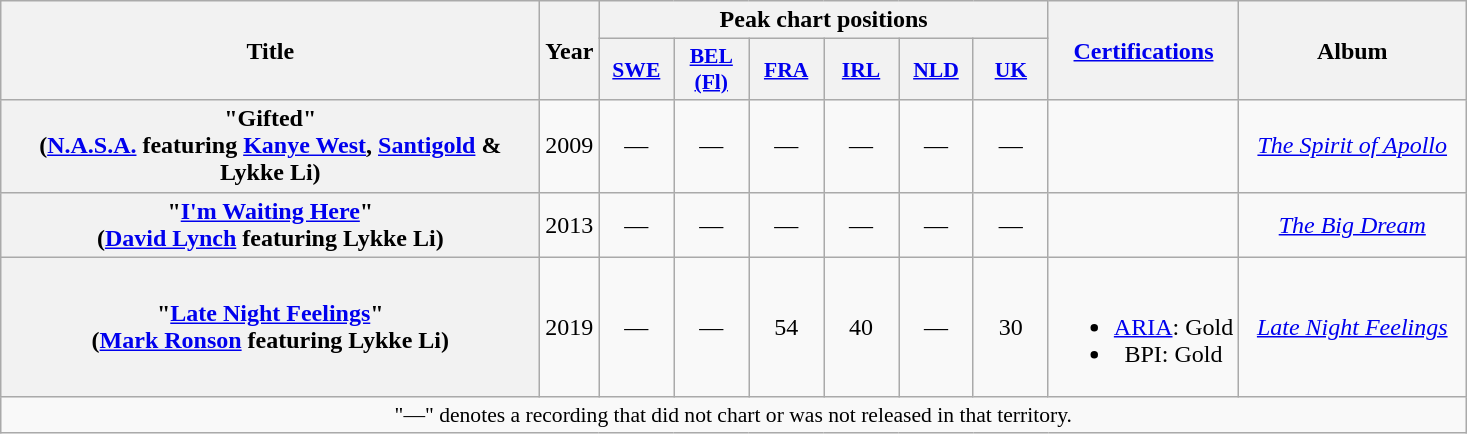<table class="wikitable plainrowheaders" style="text-align:center;" border="1">
<tr>
<th scope="col" rowspan="2" style="width:22em;">Title</th>
<th scope="col" rowspan="2" style="width:2em;">Year</th>
<th scope="col" colspan="6" style="width:0.5em;">Peak chart positions</th>
<th rowspan="2"><a href='#'>Certifications</a></th>
<th scope="col" rowspan="2" style="width:9em;">Album</th>
</tr>
<tr>
<th scope="col" style="width:3em;font-size:90%;"><a href='#'>SWE</a><br></th>
<th scope="col" style="width:3em;font-size:90%;"><a href='#'>BEL<br>(Fl)</a><br></th>
<th scope="col" style="width:3em;font-size:90%;"><a href='#'>FRA</a><br></th>
<th scope="col" style="width:3em;font-size:90%;"><a href='#'>IRL</a><br></th>
<th scope="col" style="width:3em;font-size:90%;"><a href='#'>NLD</a><br></th>
<th scope="col" style="width:3em;font-size:90%;"><a href='#'>UK</a><br></th>
</tr>
<tr>
<th scope="row">"Gifted"<br><span>(<a href='#'>N.A.S.A.</a> featuring <a href='#'>Kanye West</a>, <a href='#'>Santigold</a> & Lykke Li)</span></th>
<td>2009</td>
<td>—</td>
<td>—</td>
<td>—</td>
<td>—</td>
<td>—</td>
<td>—</td>
<td></td>
<td><em><a href='#'>The Spirit of Apollo</a></em></td>
</tr>
<tr>
<th scope="row">"<a href='#'>I'm Waiting Here</a>"<br><span>(<a href='#'>David Lynch</a> featuring Lykke Li)</span></th>
<td>2013</td>
<td>—</td>
<td>—</td>
<td>—</td>
<td>—</td>
<td>—</td>
<td>—</td>
<td></td>
<td><em><a href='#'>The Big Dream</a></em></td>
</tr>
<tr>
<th scope="row">"<a href='#'>Late Night Feelings</a>"<br><span>(<a href='#'>Mark Ronson</a> featuring Lykke Li)</span></th>
<td>2019</td>
<td>—</td>
<td>—</td>
<td>54</td>
<td>40</td>
<td>—</td>
<td>30</td>
<td><br><ul><li><a href='#'>ARIA</a>: Gold</li><li>BPI: Gold</li></ul></td>
<td><em><a href='#'>Late Night Feelings</a></em></td>
</tr>
<tr>
<td colspan="16" style="font-size:90%">"—" denotes a recording that did not chart or was not released in that territory.</td>
</tr>
</table>
